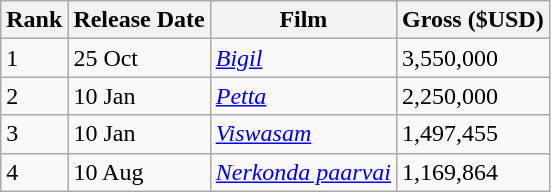<table class="wikitable">
<tr>
<th>Rank</th>
<th>Release Date</th>
<th>Film</th>
<th>Gross ($USD)</th>
</tr>
<tr>
<td>1</td>
<td>25 Oct</td>
<td><a href='#'><em>Bigil</em></a></td>
<td>3,550,000</td>
</tr>
<tr>
<td>2</td>
<td>10 Jan</td>
<td><a href='#'><em>Petta</em></a></td>
<td>2,250,000</td>
</tr>
<tr>
<td>3</td>
<td>10 Jan</td>
<td><em><a href='#'>Viswasam</a></em></td>
<td>1,497,455</td>
</tr>
<tr>
<td>4</td>
<td>10 Aug</td>
<td><em><a href='#'>Nerkonda paarvai</a></em></td>
<td>1,169,864</td>
</tr>
</table>
